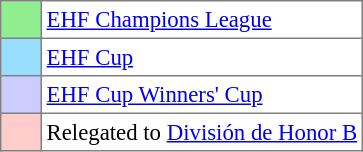<table bgcolor="#f7f8ff" cellpadding="3" cellspacing="0" border="1" style="font-size: 95%; border: gray solid 1px; border-collapse: collapse;text-align:center;">
<tr>
<td style="background: #90EE90;" width="20"></td>
<td bgcolor="#ffffff" align="left"><a href='#'>EHF Champions League</a></td>
</tr>
<tr>
<td style="background: #97DEFF;" width="20"></td>
<td bgcolor="#ffffff" align="left"><a href='#'>EHF Cup</a></td>
</tr>
<tr>
<td style="background: #ccccff;" width="20"></td>
<td bgcolor="#ffffff" align="left"><a href='#'>EHF Cup Winners' Cup</a></td>
</tr>
<tr>
<td style="background: #FFCCCC" width="20"></td>
<td bgcolor="#ffffff" align="left">Relegated to <a href='#'>División de Honor B</a></td>
</tr>
</table>
